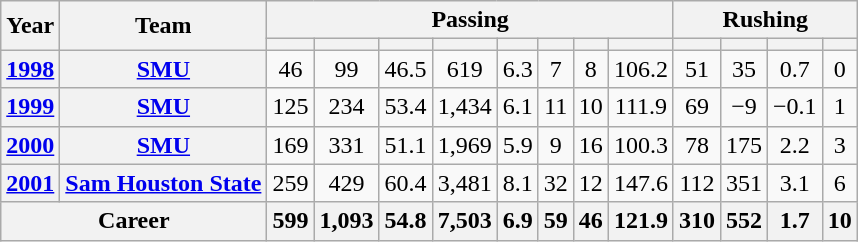<table class="wikitable" style="text-align:center;">
<tr>
<th rowspan=2>Year</th>
<th rowspan=2>Team</th>
<th colspan=8>Passing</th>
<th colspan=4>Rushing</th>
</tr>
<tr>
<th></th>
<th></th>
<th></th>
<th></th>
<th></th>
<th></th>
<th></th>
<th></th>
<th></th>
<th></th>
<th></th>
<th></th>
</tr>
<tr>
<th><a href='#'>1998</a></th>
<th><a href='#'>SMU</a></th>
<td>46</td>
<td>99</td>
<td>46.5</td>
<td>619</td>
<td>6.3</td>
<td>7</td>
<td>8</td>
<td>106.2</td>
<td>51</td>
<td>35</td>
<td>0.7</td>
<td>0</td>
</tr>
<tr>
<th><a href='#'>1999</a></th>
<th><a href='#'>SMU</a></th>
<td>125</td>
<td>234</td>
<td>53.4</td>
<td>1,434</td>
<td>6.1</td>
<td>11</td>
<td>10</td>
<td>111.9</td>
<td>69</td>
<td>−9</td>
<td>−0.1</td>
<td>1</td>
</tr>
<tr>
<th><a href='#'>2000</a></th>
<th><a href='#'>SMU</a></th>
<td>169</td>
<td>331</td>
<td>51.1</td>
<td>1,969</td>
<td>5.9</td>
<td>9</td>
<td>16</td>
<td>100.3</td>
<td>78</td>
<td>175</td>
<td>2.2</td>
<td>3</td>
</tr>
<tr>
<th><a href='#'>2001</a></th>
<th><a href='#'>Sam Houston State</a></th>
<td>259</td>
<td>429</td>
<td>60.4</td>
<td>3,481</td>
<td>8.1</td>
<td>32</td>
<td>12</td>
<td>147.6</td>
<td>112</td>
<td>351</td>
<td>3.1</td>
<td>6</td>
</tr>
<tr class="sortbottom">
<th colspan=2>Career</th>
<th>599</th>
<th>1,093</th>
<th>54.8</th>
<th>7,503</th>
<th>6.9</th>
<th>59</th>
<th>46</th>
<th>121.9</th>
<th>310</th>
<th>552</th>
<th>1.7</th>
<th>10</th>
</tr>
</table>
